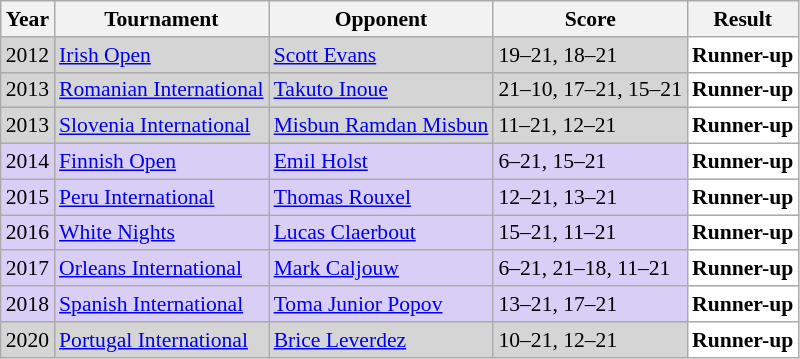<table class="sortable wikitable" style="font-size: 90%;">
<tr>
<th>Year</th>
<th>Tournament</th>
<th>Opponent</th>
<th>Score</th>
<th>Result</th>
</tr>
<tr style="background:#D5D5D5">
<td align="center">2012</td>
<td align="left"><a href='#'>Irish Open</a></td>
<td align="left"> <a href='#'>Scott Evans</a></td>
<td align="left">19–21, 18–21</td>
<td style="text-align:left; background:white"> <strong>Runner-up</strong></td>
</tr>
<tr style="background:#D5D5D5">
<td align="center">2013</td>
<td align="left"><a href='#'>Romanian International</a></td>
<td align="left"> <a href='#'>Takuto Inoue</a></td>
<td align="left">21–10, 17–21, 15–21</td>
<td style="text-align:left; background:white"> <strong>Runner-up</strong></td>
</tr>
<tr style="background:#D5D5D5">
<td align="center">2013</td>
<td align="left"><a href='#'>Slovenia International</a></td>
<td align="left"> <a href='#'>Misbun Ramdan Misbun</a></td>
<td align="left">11–21, 12–21</td>
<td style="text-align:left; background:white"> <strong>Runner-up</strong></td>
</tr>
<tr style="background:#D8CEF6">
<td align="center">2014</td>
<td align="left"><a href='#'>Finnish Open</a></td>
<td align="left"> <a href='#'>Emil Holst</a></td>
<td align="left">6–21, 15–21</td>
<td style="text-align:left; background:white"> <strong>Runner-up</strong></td>
</tr>
<tr style="background:#D8CEF6">
<td align="center">2015</td>
<td align="left"><a href='#'>Peru International</a></td>
<td align="left"> <a href='#'>Thomas Rouxel</a></td>
<td align="left">12–21, 13–21</td>
<td style="text-align:left; background:white"> <strong>Runner-up</strong></td>
</tr>
<tr style="background:#D8CEF6">
<td align="center">2016</td>
<td align="left"><a href='#'>White Nights</a></td>
<td align="left"> <a href='#'>Lucas Claerbout</a></td>
<td align="left">15–21, 11–21</td>
<td style="text-align:left; background:white"> <strong>Runner-up</strong></td>
</tr>
<tr style="background:#D8CEF6">
<td align="center">2017</td>
<td align="left"><a href='#'>Orleans International</a></td>
<td align="left"> <a href='#'>Mark Caljouw</a></td>
<td align="left">6–21, 21–18, 11–21</td>
<td style="text-align:left; background:white"> <strong>Runner-up</strong></td>
</tr>
<tr style="background:#D8CEF6">
<td align="center">2018</td>
<td align="left"><a href='#'>Spanish International</a></td>
<td align="left"> <a href='#'>Toma Junior Popov</a></td>
<td align="left">13–21, 17–21</td>
<td style="text-align:left; background:white"> <strong>Runner-up</strong></td>
</tr>
<tr style="background:#D5D5D5">
<td align="center">2020</td>
<td align="left"><a href='#'>Portugal International</a></td>
<td align="left"> <a href='#'>Brice Leverdez</a></td>
<td align="left">10–21, 12–21</td>
<td style="text-align:left; background:white"> <strong>Runner-up</strong></td>
</tr>
</table>
